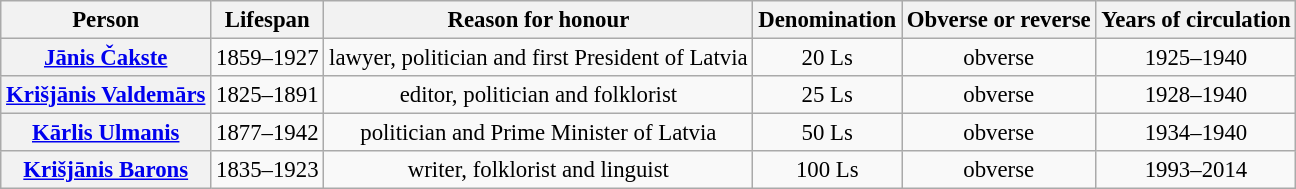<table class="wikitable" style="font-size:95%; text-align:center;">
<tr>
<th>Person</th>
<th>Lifespan</th>
<th>Reason for honour</th>
<th>Denomination</th>
<th>Obverse or reverse</th>
<th>Years of circulation</th>
</tr>
<tr>
<th><a href='#'>Jānis Čakste</a></th>
<td>1859–1927</td>
<td>lawyer, politician and first President of Latvia</td>
<td>20 Ls</td>
<td>obverse</td>
<td>1925–1940</td>
</tr>
<tr>
<th><a href='#'>Krišjānis Valdemārs</a></th>
<td>1825–1891</td>
<td>editor, politician and folklorist</td>
<td>25 Ls</td>
<td>obverse</td>
<td>1928–1940</td>
</tr>
<tr>
<th><a href='#'>Kārlis Ulmanis</a></th>
<td>1877–1942</td>
<td>politician and Prime Minister of Latvia</td>
<td>50 Ls</td>
<td>obverse</td>
<td>1934–1940</td>
</tr>
<tr>
<th><a href='#'>Krišjānis Barons</a></th>
<td>1835–1923</td>
<td>writer, folklorist and linguist</td>
<td>100 Ls</td>
<td>obverse</td>
<td>1993–2014</td>
</tr>
</table>
